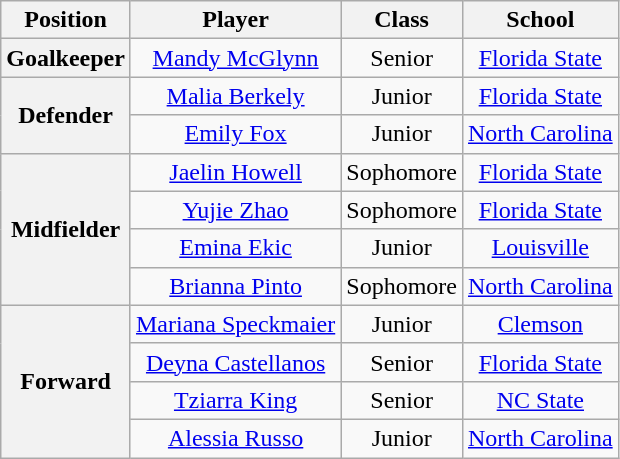<table class="wikitable" style="text-align:center">
<tr>
<th>Position</th>
<th>Player</th>
<th>Class</th>
<th>School</th>
</tr>
<tr>
<th>Goalkeeper</th>
<td><a href='#'>Mandy McGlynn</a></td>
<td>Senior</td>
<td><a href='#'>Florida State</a></td>
</tr>
<tr>
<th rowspan=2>Defender</th>
<td><a href='#'>Malia Berkely</a></td>
<td> Junior</td>
<td><a href='#'>Florida State</a></td>
</tr>
<tr>
<td><a href='#'>Emily Fox</a></td>
<td>Junior</td>
<td><a href='#'>North Carolina</a></td>
</tr>
<tr>
<th rowspan=4>Midfielder</th>
<td><a href='#'>Jaelin Howell</a></td>
<td>Sophomore</td>
<td><a href='#'>Florida State</a></td>
</tr>
<tr>
<td><a href='#'>Yujie Zhao</a></td>
<td>Sophomore</td>
<td><a href='#'>Florida State</a></td>
</tr>
<tr>
<td><a href='#'>Emina Ekic</a></td>
<td>Junior</td>
<td><a href='#'>Louisville</a></td>
</tr>
<tr>
<td><a href='#'>Brianna Pinto</a></td>
<td>Sophomore</td>
<td><a href='#'>North Carolina</a></td>
</tr>
<tr>
<th rowspan=4>Forward</th>
<td><a href='#'>Mariana Speckmaier</a></td>
<td>Junior</td>
<td><a href='#'>Clemson</a></td>
</tr>
<tr>
<td><a href='#'>Deyna Castellanos</a></td>
<td>Senior</td>
<td><a href='#'>Florida State</a></td>
</tr>
<tr>
<td><a href='#'>Tziarra King</a></td>
<td>Senior</td>
<td><a href='#'>NC State</a></td>
</tr>
<tr>
<td><a href='#'>Alessia Russo</a></td>
<td>Junior</td>
<td><a href='#'>North Carolina</a></td>
</tr>
</table>
